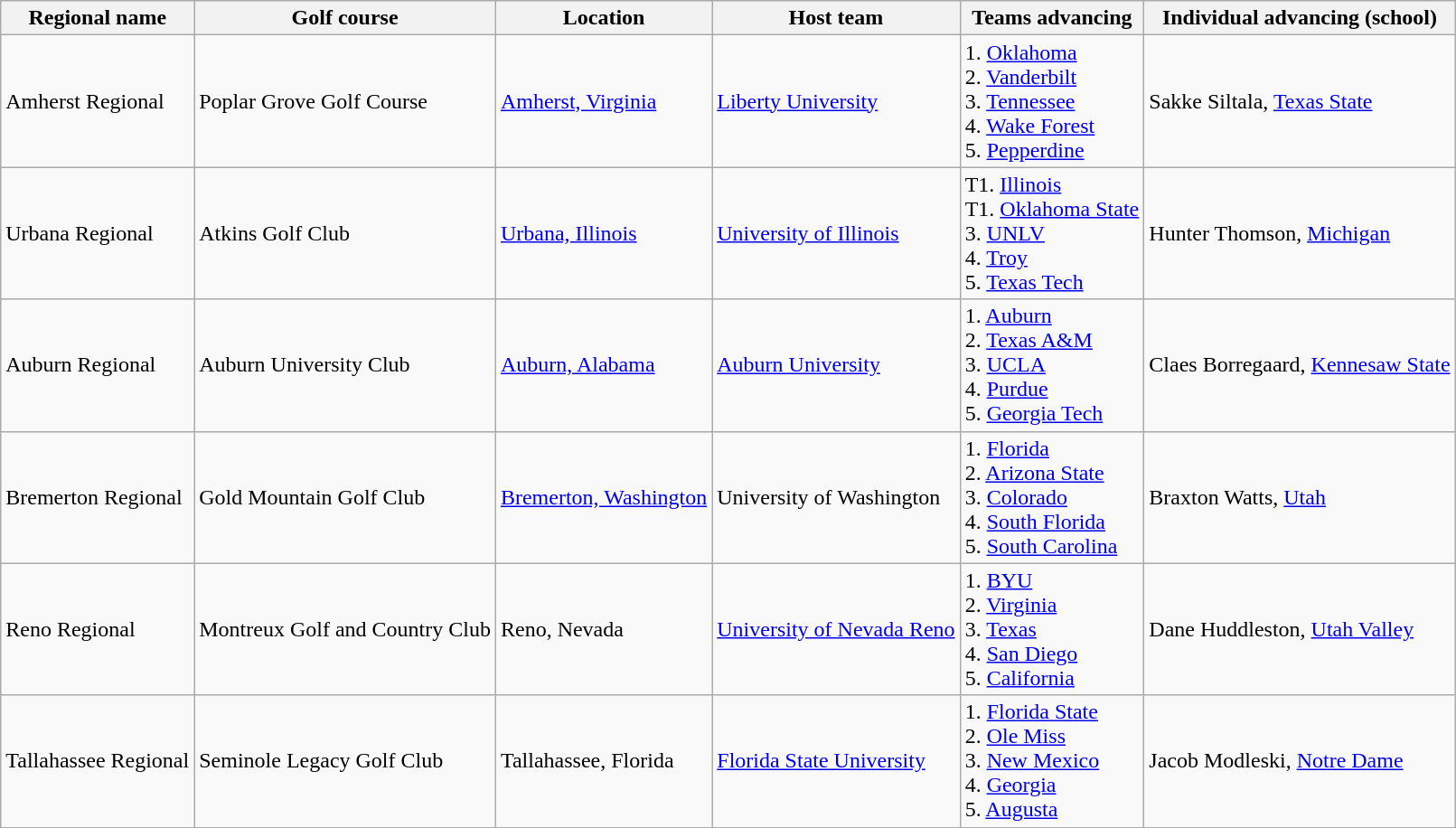<table class="wikitable">
<tr>
<th>Regional name</th>
<th>Golf course</th>
<th>Location</th>
<th>Host team</th>
<th>Teams advancing</th>
<th>Individual advancing (school)</th>
</tr>
<tr>
<td>Amherst Regional</td>
<td>Poplar Grove Golf Course</td>
<td><a href='#'>Amherst, Virginia</a></td>
<td><a href='#'>Liberty University</a></td>
<td>1. <a href='#'>Oklahoma</a> <br>2. <a href='#'>Vanderbilt</a><br>3. <a href='#'>Tennessee</a><br>4. <a href='#'>Wake Forest</a><br>5. <a href='#'>Pepperdine</a></td>
<td>Sakke Siltala, <a href='#'>Texas State</a></td>
</tr>
<tr>
<td>Urbana Regional</td>
<td>Atkins Golf Club</td>
<td><a href='#'>Urbana, Illinois</a></td>
<td><a href='#'>University of Illinois</a></td>
<td>T1. <a href='#'>Illinois</a><br>T1. <a href='#'>Oklahoma State</a><br>3.  <a href='#'>UNLV</a><br>4. <a href='#'>Troy</a><br>5. <a href='#'>Texas Tech</a></td>
<td>Hunter Thomson, <a href='#'>Michigan</a></td>
</tr>
<tr>
<td>Auburn Regional</td>
<td>Auburn University Club</td>
<td><a href='#'>Auburn, Alabama</a></td>
<td><a href='#'>Auburn University</a></td>
<td>1. <a href='#'>Auburn</a><br>2. <a href='#'>Texas A&M</a><br>3. <a href='#'>UCLA</a><br>4. <a href='#'>Purdue</a><br>5. <a href='#'>Georgia Tech</a></td>
<td>Claes Borregaard, <a href='#'>Kennesaw State</a></td>
</tr>
<tr>
<td>Bremerton Regional</td>
<td>Gold Mountain Golf Club</td>
<td><a href='#'>Bremerton, Washington</a></td>
<td>University of Washington</td>
<td>1. <a href='#'>Florida</a><br>2. <a href='#'>Arizona State</a><br>3. <a href='#'>Colorado</a><br>4.  <a href='#'>South Florida</a><br>5. <a href='#'>South Carolina</a></td>
<td>Braxton Watts, <a href='#'>Utah</a></td>
</tr>
<tr>
<td>Reno Regional</td>
<td>Montreux Golf and Country Club</td>
<td>Reno, Nevada</td>
<td><a href='#'>University of Nevada Reno</a></td>
<td>1. <a href='#'>BYU</a><br>2. <a href='#'>Virginia</a><br>3. <a href='#'>Texas</a><br>4. <a href='#'>San Diego</a><br>5. <a href='#'>California</a></td>
<td>Dane Huddleston, <a href='#'>Utah Valley</a></td>
</tr>
<tr>
<td>Tallahassee Regional</td>
<td>Seminole Legacy Golf Club</td>
<td>Tallahassee, Florida</td>
<td><a href='#'>Florida State University</a></td>
<td>1. <a href='#'>Florida State</a><br>2. <a href='#'>Ole Miss</a><br>3. <a href='#'>New Mexico</a><br>4. <a href='#'>Georgia</a><br>5. <a href='#'>Augusta</a></td>
<td>Jacob Modleski, <a href='#'>Notre Dame</a></td>
</tr>
</table>
